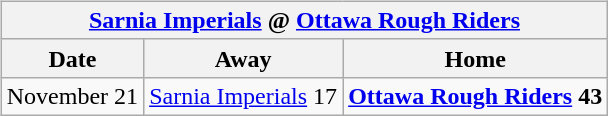<table cellspacing="10">
<tr>
<td valign="top"><br><table class="wikitable">
<tr>
<th colspan="4"><a href='#'>Sarnia Imperials</a> @ <a href='#'>Ottawa Rough Riders</a></th>
</tr>
<tr>
<th>Date</th>
<th>Away</th>
<th>Home</th>
</tr>
<tr>
<td>November 21</td>
<td><a href='#'>Sarnia Imperials</a> 17</td>
<td><strong><a href='#'>Ottawa Rough Riders</a> 43</strong></td>
</tr>
</table>
</td>
</tr>
</table>
